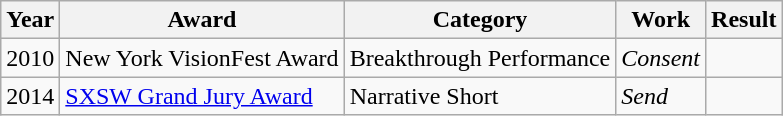<table class="wikitable sortable">
<tr>
<th>Year</th>
<th>Award</th>
<th>Category</th>
<th>Work</th>
<th>Result</th>
</tr>
<tr>
<td>2010</td>
<td>New York VisionFest Award</td>
<td>Breakthrough Performance</td>
<td><em>Consent</em></td>
<td></td>
</tr>
<tr>
<td>2014</td>
<td><a href='#'>SXSW Grand Jury Award</a></td>
<td>Narrative Short</td>
<td><em>Send</em></td>
<td></td>
</tr>
</table>
